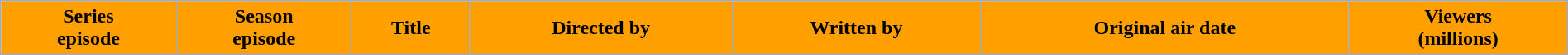<table class="wikitable plainrowheaders" width="100%" style="margin-right: 0;">
<tr>
<th style="background-color: #FFA000;">Series<br>episode </th>
<th style="background-color: #FFA000;">Season<br>episode </th>
<th style="background-color: #FFA000;">Title</th>
<th style="background-color: #FFA000;">Directed by</th>
<th style="background-color: #FFA000;">Written by</th>
<th style="background-color: #FFA000;">Original air date</th>
<th style="background-color: #FFA000;">Viewers<br>(millions)<br>











</th>
</tr>
</table>
